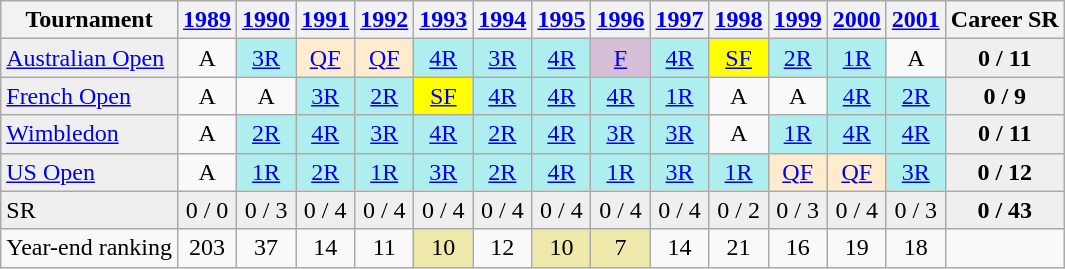<table class="wikitable">
<tr>
<th>Tournament</th>
<th><a href='#'>1989</a></th>
<th><a href='#'>1990</a></th>
<th><a href='#'>1991</a></th>
<th><a href='#'>1992</a></th>
<th><a href='#'>1993</a></th>
<th><a href='#'>1994</a></th>
<th><a href='#'>1995</a></th>
<th><a href='#'>1996</a></th>
<th><a href='#'>1997</a></th>
<th><a href='#'>1998</a></th>
<th><a href='#'>1999</a></th>
<th><a href='#'>2000</a></th>
<th><a href='#'>2001</a></th>
<th>Career SR</th>
</tr>
<tr>
<td style="background:#EFEFEF;"><a href='#'>Australian Open</a></td>
<td align="center">A</td>
<td align="center"  style="background:#afeeee;"><a href='#'>3R</a></td>
<td align="center"  style="background:#ffebcd;"><a href='#'>QF</a></td>
<td align="center"  style="background:#ffebcd;"><a href='#'>QF</a></td>
<td align="center"  style="background:#afeeee;"><a href='#'>4R</a></td>
<td align="center"  style="background:#afeeee;"><a href='#'>3R</a></td>
<td align="center"  style="background:#afeeee;"><a href='#'>4R</a></td>
<td align="center"  style="background:#D8BFD8;"><a href='#'>F</a></td>
<td align="center"  style="background:#afeeee;"><a href='#'>4R</a></td>
<td align="center"  style="background:yellow;"><a href='#'>SF</a></td>
<td align="center"  style="background:#afeeee;"><a href='#'>2R</a></td>
<td align="center"  style="background:#afeeee;"><a href='#'>1R</a></td>
<td align="center">A</td>
<td align="center"  style="background:#EFEFEF;"><strong>0 / 11</strong></td>
</tr>
<tr>
<td style="background:#EFEFEF;"><a href='#'>French Open</a></td>
<td align="center">A</td>
<td align="center">A</td>
<td align="center"  style="background:#afeeee;"><a href='#'>3R</a></td>
<td align="center"  style="background:#afeeee;"><a href='#'>2R</a></td>
<td align="center"  style="background:yellow;"><a href='#'>SF</a></td>
<td align="center"  style="background:#afeeee;"><a href='#'>4R</a></td>
<td align="center"  style="background:#afeeee;"><a href='#'>4R</a></td>
<td align="center"  style="background:#afeeee;"><a href='#'>4R</a></td>
<td align="center"  style="background:#afeeee;"><a href='#'>1R</a></td>
<td align="center">A</td>
<td align="center">A</td>
<td align="center"  style="background:#afeeee;"><a href='#'>4R</a></td>
<td align="center"  style="background:#afeeee;"><a href='#'>2R</a></td>
<td align="center"  style="background:#EFEFEF;"><strong>0 / 9</strong></td>
</tr>
<tr>
<td style="background:#EFEFEF;"><a href='#'>Wimbledon</a></td>
<td align="center">A</td>
<td align="center"  style="background:#afeeee;"><a href='#'>2R</a></td>
<td align="center"  style="background:#afeeee;"><a href='#'>4R</a></td>
<td align="center"  style="background:#afeeee;"><a href='#'>3R</a></td>
<td align="center"  style="background:#afeeee;"><a href='#'>4R</a></td>
<td align="center"  style="background:#afeeee;"><a href='#'>2R</a></td>
<td align="center"  style="background:#afeeee;"><a href='#'>4R</a></td>
<td align="center"  style="background:#afeeee;"><a href='#'>3R</a></td>
<td align="center"  style="background:#afeeee;"><a href='#'>3R</a></td>
<td align="center">A</td>
<td align="center"  style="background:#afeeee;"><a href='#'>1R</a></td>
<td align="center"  style="background:#afeeee;"><a href='#'>4R</a></td>
<td align="center"  style="background:#afeeee;"><a href='#'>4R</a></td>
<td align="center"  style="background:#EFEFEF;"><strong>0 / 11</strong></td>
</tr>
<tr>
<td style="background:#EFEFEF;"><a href='#'>US Open</a></td>
<td align="center">A</td>
<td align="center"  style="background:#afeeee;"><a href='#'>1R</a></td>
<td align="center"  style="background:#afeeee;"><a href='#'>2R</a></td>
<td align="center"  style="background:#afeeee;"><a href='#'>1R</a></td>
<td align="center"  style="background:#afeeee;"><a href='#'>3R</a></td>
<td align="center"  style="background:#afeeee;"><a href='#'>2R</a></td>
<td align="center"  style="background:#afeeee;"><a href='#'>4R</a></td>
<td align="center"  style="background:#afeeee;"><a href='#'>1R</a></td>
<td align="center"  style="background:#afeeee;"><a href='#'>3R</a></td>
<td align="center"  style="background:#afeeee;"><a href='#'>1R</a></td>
<td align="center"  style="background:#ffebcd;"><a href='#'>QF</a></td>
<td align="center"  style="background:#ffebcd;"><a href='#'>QF</a></td>
<td align="center"  style="background:#afeeee;"><a href='#'>3R</a></td>
<td align="center"  style="background:#EFEFEF;"><strong>0 / 12</strong></td>
</tr>
<tr>
<td style="background:#EFEFEF;">SR</td>
<td align="center" style="background:#EFEFEF;">0 / 0</td>
<td align="center" style="background:#EFEFEF;">0 / 3</td>
<td align="center" style="background:#EFEFEF;">0 / 4</td>
<td align="center" style="background:#EFEFEF;">0 / 4</td>
<td align="center" style="background:#EFEFEF;">0 / 4</td>
<td align="center" style="background:#EFEFEF;">0 / 4</td>
<td align="center" style="background:#EFEFEF;">0 / 4</td>
<td align="center" style="background:#EFEFEF;">0 / 4</td>
<td align="center" style="background:#EFEFEF;">0 / 4</td>
<td align="center" style="background:#EFEFEF;">0 / 2</td>
<td align="center" style="background:#EFEFEF;">0 / 3</td>
<td align="center" style="background:#EFEFEF;">0 / 4</td>
<td align="center" style="background:#EFEFEF;">0 / 3</td>
<td align="center" style="background:#EFEFEF;"><strong>0 / 43</strong></td>
</tr>
<tr>
<td align=left>Year-end ranking</td>
<td align="center">203</td>
<td align="center">37</td>
<td align="center">14</td>
<td align="center">11</td>
<td align="center" bgcolor=EEE8AA>10</td>
<td align="center">12</td>
<td align="center" bgcolor=EEE8AA>10</td>
<td align="center" bgcolor=EEE8AA>7</td>
<td align="center">14</td>
<td align="center">21</td>
<td align="center">16</td>
<td align="center">19</td>
<td align="center">18</td>
</tr>
</table>
